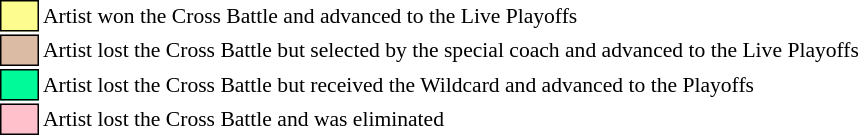<table class="toccolours" style="font-size: 90%; white-space: nowrap;">
<tr>
<td style="background:#fdfc8f; border:1px solid black;">      </td>
<td>Artist won the Cross Battle and advanced to the Live Playoffs</td>
</tr>
<tr>
<td style="background:#dbbba4; border:1px solid black;">      </td>
<td>Artist lost the Cross Battle but selected by the special coach and advanced to the Live Playoffs</td>
</tr>
<tr>
<td style="background:#00FA9A; border:1px solid black;">      </td>
<td>Artist lost the Cross Battle but received the Wildcard and advanced to the Playoffs</td>
</tr>
<tr>
<td style="background:pink; border:1px solid black;">      </td>
<td>Artist lost the Cross Battle and was eliminated</td>
</tr>
<tr>
</tr>
</table>
